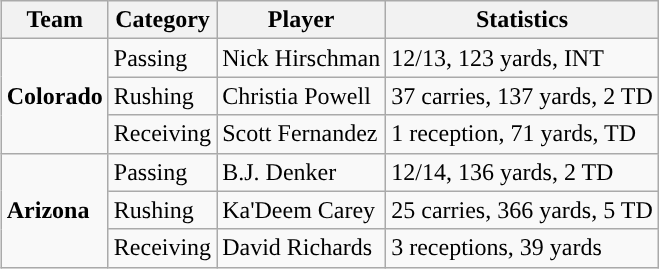<table class="wikitable" style="float: right;">
<tr>
<th>Team</th>
<th>Category</th>
<th>Player</th>
<th>Statistics</th>
</tr>
<tr>
<td rowspan=3><strong>Colorado</strong></td>
<td>Passing</td>
<td>Nick Hirschman</td>
<td>12/13, 123 yards, INT</td>
</tr>
<tr>
<td>Rushing</td>
<td>Christia Powell</td>
<td>37 carries, 137 yards, 2 TD</td>
</tr>
<tr>
<td>Receiving</td>
<td>Scott Fernandez</td>
<td>1 reception, 71 yards, TD</td>
</tr>
<tr>
<td rowspan=3><strong>Arizona</strong></td>
<td>Passing</td>
<td>B.J. Denker</td>
<td>12/14, 136 yards, 2 TD</td>
</tr>
<tr>
<td>Rushing</td>
<td>Ka'Deem Carey</td>
<td>25 carries, 366 yards, 5 TD</td>
</tr>
<tr>
<td>Receiving</td>
<td>David Richards</td>
<td>3 receptions, 39 yards</td>
</tr>
</table>
